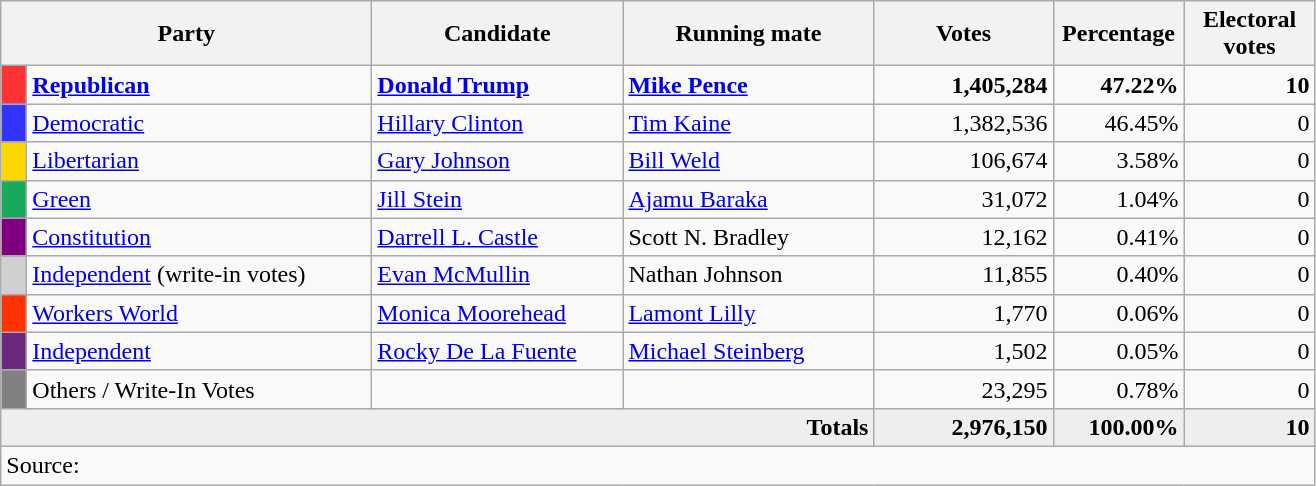<table class="wikitable">
<tr>
<th colspan="2" style="width: 15em">Party</th>
<th style="width: 10em">Candidate</th>
<th style="width: 10em">Running mate</th>
<th style="width: 7em">Votes</th>
<th style="width: 5em">Percentage</th>
<th style="width: 5em">Electoral votes</th>
</tr>
<tr>
<th style="background:#F33; width:3px;"></th>
<td style="width: 130px"><strong><a href='#'>Republican</a></strong></td>
<td><strong><a href='#'>Donald Trump</a></strong></td>
<td><strong><a href='#'>Mike Pence</a></strong></td>
<td style="text-align:right;"><strong>1,405,284</strong></td>
<td style="text-align:right;"><strong>47.22%</strong></td>
<td style="text-align:right;"><strong>10</strong></td>
</tr>
<tr>
<th style="background:#33F; width:3px;"></th>
<td style="width: 130px"><a href='#'>Democratic</a></td>
<td><a href='#'>Hillary Clinton</a></td>
<td><a href='#'>Tim Kaine</a></td>
<td style="text-align:right;">1,382,536</td>
<td style="text-align:right;">46.45%</td>
<td style="text-align:right;">0</td>
</tr>
<tr>
<th style="background:gold; width:3px;"></th>
<td style="width: 130px"><a href='#'>Libertarian</a></td>
<td><a href='#'>Gary Johnson</a></td>
<td><a href='#'>Bill Weld</a></td>
<td style="text-align:right;">106,674</td>
<td style="text-align:right;">3.58%</td>
<td style="text-align:right;">0</td>
</tr>
<tr>
<th style="background:#17AA5C; width:3px;"></th>
<td style="width: 130px"><a href='#'>Green</a></td>
<td><a href='#'>Jill Stein</a></td>
<td><a href='#'>Ajamu Baraka</a></td>
<td style="text-align:right;">31,072</td>
<td style="text-align:right;">1.04%</td>
<td style="text-align:right;">0</td>
</tr>
<tr>
<th style="background:purple; width:3px;"></th>
<td style="width: 130px"><a href='#'>Constitution</a></td>
<td><a href='#'>Darrell L. Castle</a></td>
<td>Scott N. Bradley</td>
<td style="text-align:right;">12,162</td>
<td style="text-align:right;">0.41%</td>
<td style="text-align:right;">0</td>
</tr>
<tr>
<th style="background:#D0D0D0; width:3px;"></th>
<td style="width: 130px"><a href='#'>Independent</a>  (write-in votes)</td>
<td><a href='#'>Evan McMullin</a></td>
<td>Nathan Johnson</td>
<td style="text-align:right;">11,855</td>
<td style="text-align:right;">0.40%</td>
<td style="text-align:right;">0</td>
</tr>
<tr>
<th style="background:#F30; width:3px;"></th>
<td style="width: 130px"><a href='#'>Workers World</a></td>
<td><a href='#'>Monica Moorehead</a></td>
<td><a href='#'>Lamont Lilly</a></td>
<td style="text-align:right;">1,770</td>
<td style="text-align:right;">0.06%</td>
<td style="text-align:right;">0</td>
</tr>
<tr>
<th style="background:#6A287E; width:3px;"></th>
<td style="width: 130px"><a href='#'>Independent</a></td>
<td><a href='#'>Rocky De La Fuente</a></td>
<td><a href='#'>Michael Steinberg</a></td>
<td style="text-align:right;">1,502</td>
<td style="text-align:right;">0.05%</td>
<td style="text-align:right;">0</td>
</tr>
<tr>
<th style="background:gray; width:3px;"></th>
<td style="width: 130px">Others / Write-In Votes</td>
<td></td>
<td></td>
<td style="text-align:right;">23,295</td>
<td style="text-align:right;">0.78%</td>
<td style="text-align:right;">0</td>
</tr>
<tr style="background:#eee; text-align:right;">
<td colspan="4"><strong>Totals</strong></td>
<td><strong>2,976,150</strong></td>
<td><strong>100.00%</strong></td>
<td><strong>10</strong></td>
</tr>
<tr>
<td colspan="7">Source: <em></em></td>
</tr>
</table>
